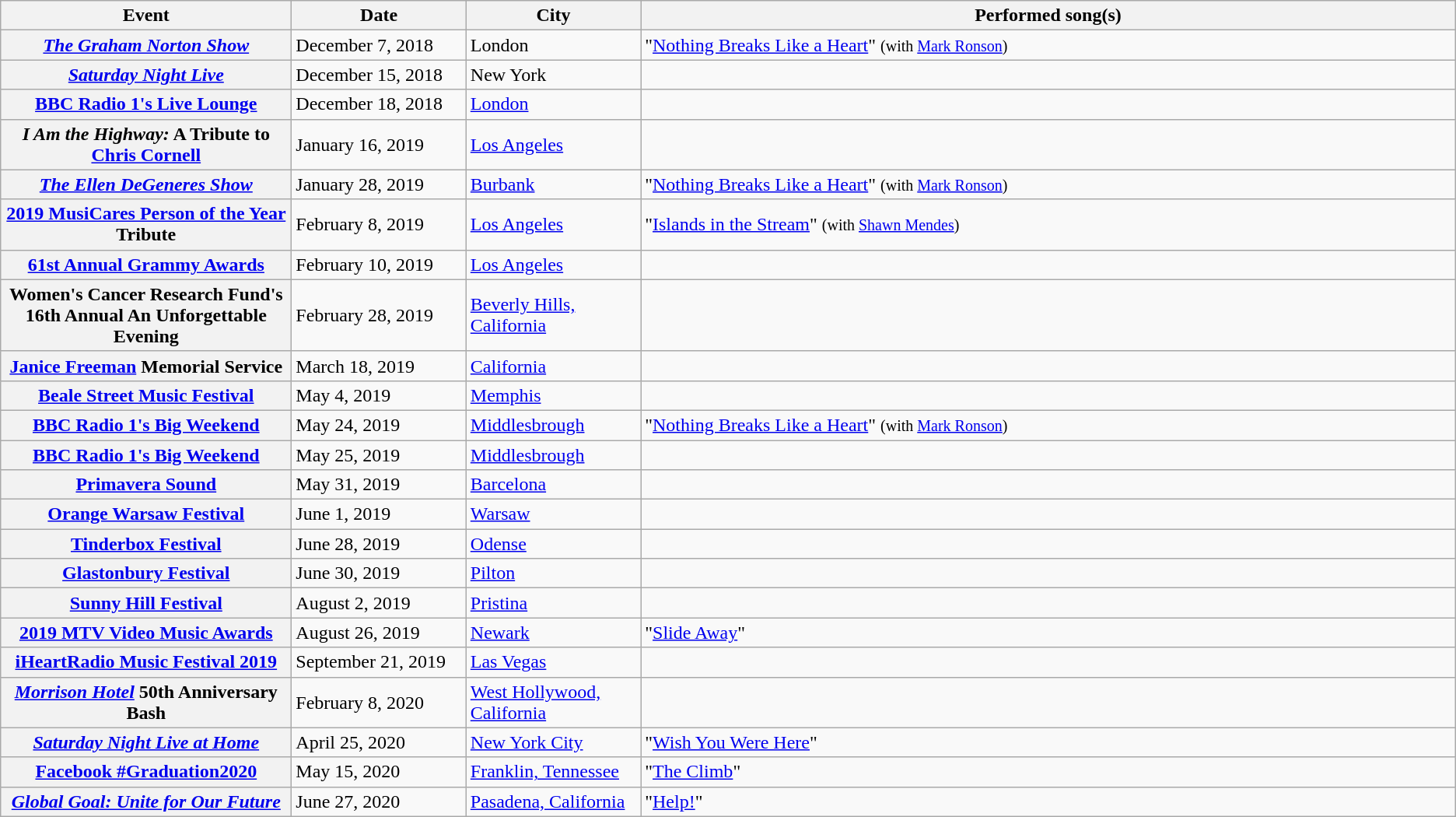<table class="wikitable sortable plainrowheaders">
<tr>
<th style="width:20%;">Event</th>
<th style="width:12%;">Date</th>
<th style="width:12%;">City</th>
<th>Performed song(s)</th>
</tr>
<tr>
<th scope="row"><em><a href='#'>The Graham Norton Show</a></em></th>
<td>December 7, 2018</td>
<td>London</td>
<td>"<a href='#'>Nothing Breaks Like a Heart</a>" <small>(with <a href='#'>Mark Ronson</a>)</small></td>
</tr>
<tr>
<th scope="row"><em><a href='#'>Saturday Night Live</a></em></th>
<td>December 15, 2018</td>
<td>New York</td>
<td></td>
</tr>
<tr>
<th scope="row"><a href='#'>BBC Radio 1's Live Lounge</a></th>
<td>December 18, 2018</td>
<td><a href='#'>London</a></td>
<td></td>
</tr>
<tr>
<th scope="row"><em>I Am the Highway:</em> A Tribute to <a href='#'>Chris Cornell</a></th>
<td>January 16, 2019</td>
<td><a href='#'>Los Angeles</a></td>
<td></td>
</tr>
<tr>
<th scope="row"><em><a href='#'>The Ellen DeGeneres Show</a></em></th>
<td>January 28, 2019</td>
<td><a href='#'>Burbank</a></td>
<td>"<a href='#'>Nothing Breaks Like a Heart</a>" <small>(with <a href='#'>Mark Ronson</a>)</small></td>
</tr>
<tr>
<th scope="row"><a href='#'>2019 MusiCares Person of the Year</a> Tribute</th>
<td>February 8, 2019</td>
<td><a href='#'>Los Angeles</a></td>
<td>"<a href='#'>Islands in the Stream</a>" <small>(with <a href='#'>Shawn Mendes</a>)</small></td>
</tr>
<tr>
<th scope="row"><a href='#'>61st Annual Grammy Awards</a></th>
<td>February 10, 2019</td>
<td><a href='#'>Los Angeles</a></td>
<td></td>
</tr>
<tr>
<th scope="row">Women's Cancer Research Fund's 16th Annual An Unforgettable Evening</th>
<td>February 28, 2019</td>
<td><a href='#'>Beverly Hills, California</a></td>
<td></td>
</tr>
<tr>
<th scope="row"><a href='#'>Janice Freeman</a> Memorial Service</th>
<td>March 18, 2019</td>
<td><a href='#'>California</a></td>
<td></td>
</tr>
<tr>
<th scope="row"><a href='#'>Beale Street Music Festival</a></th>
<td>May 4, 2019</td>
<td><a href='#'>Memphis</a></td>
<td></td>
</tr>
<tr>
<th scope="row"><a href='#'>BBC Radio 1's Big Weekend</a></th>
<td>May 24, 2019</td>
<td><a href='#'>Middlesbrough</a></td>
<td>"<a href='#'>Nothing Breaks Like a Heart</a>" <small>(with <a href='#'>Mark Ronson</a>)</small></td>
</tr>
<tr>
<th scope="row"><a href='#'>BBC Radio 1's Big Weekend</a></th>
<td>May 25, 2019</td>
<td><a href='#'>Middlesbrough</a></td>
<td></td>
</tr>
<tr>
<th scope="row"><a href='#'>Primavera Sound</a></th>
<td>May 31, 2019</td>
<td><a href='#'>Barcelona</a></td>
<td></td>
</tr>
<tr>
<th scope="row"><a href='#'>Orange Warsaw Festival</a></th>
<td>June 1, 2019</td>
<td><a href='#'>Warsaw</a></td>
<td></td>
</tr>
<tr>
<th scope="row"><a href='#'>Tinderbox Festival</a></th>
<td>June 28, 2019</td>
<td><a href='#'>Odense</a></td>
<td></td>
</tr>
<tr>
<th scope="row"><a href='#'>Glastonbury Festival</a></th>
<td>June 30, 2019</td>
<td><a href='#'>Pilton</a></td>
<td></td>
</tr>
<tr>
<th scope="row"><a href='#'>Sunny Hill Festival</a></th>
<td>August 2, 2019</td>
<td><a href='#'>Pristina</a></td>
<td></td>
</tr>
<tr>
<th scope="row"><a href='#'>2019 MTV Video Music Awards</a></th>
<td>August 26, 2019</td>
<td><a href='#'>Newark</a></td>
<td>"<a href='#'>Slide Away</a>"</td>
</tr>
<tr>
<th scope="row"><a href='#'>iHeartRadio Music Festival 2019</a></th>
<td>September 21, 2019</td>
<td><a href='#'>Las Vegas</a></td>
<td></td>
</tr>
<tr>
<th scope="row"><em><a href='#'>Morrison Hotel</a></em> 50th Anniversary Bash</th>
<td>February 8, 2020</td>
<td><a href='#'>West Hollywood, California</a></td>
<td></td>
</tr>
<tr>
<th scope="row"><em><a href='#'>Saturday Night Live at Home</a></em></th>
<td>April 25, 2020</td>
<td><a href='#'>New York City</a></td>
<td>"<a href='#'>Wish You Were Here</a>"</td>
</tr>
<tr>
<th scope="row"><a href='#'>Facebook #Graduation2020</a></th>
<td>May 15, 2020</td>
<td><a href='#'>Franklin, Tennessee</a></td>
<td>"<a href='#'>The Climb</a>"</td>
</tr>
<tr>
<th scope="row"><em><a href='#'>Global Goal: Unite for Our Future</a></em></th>
<td>June 27, 2020</td>
<td><a href='#'>Pasadena, California</a></td>
<td>"<a href='#'>Help!</a>"</td>
</tr>
</table>
